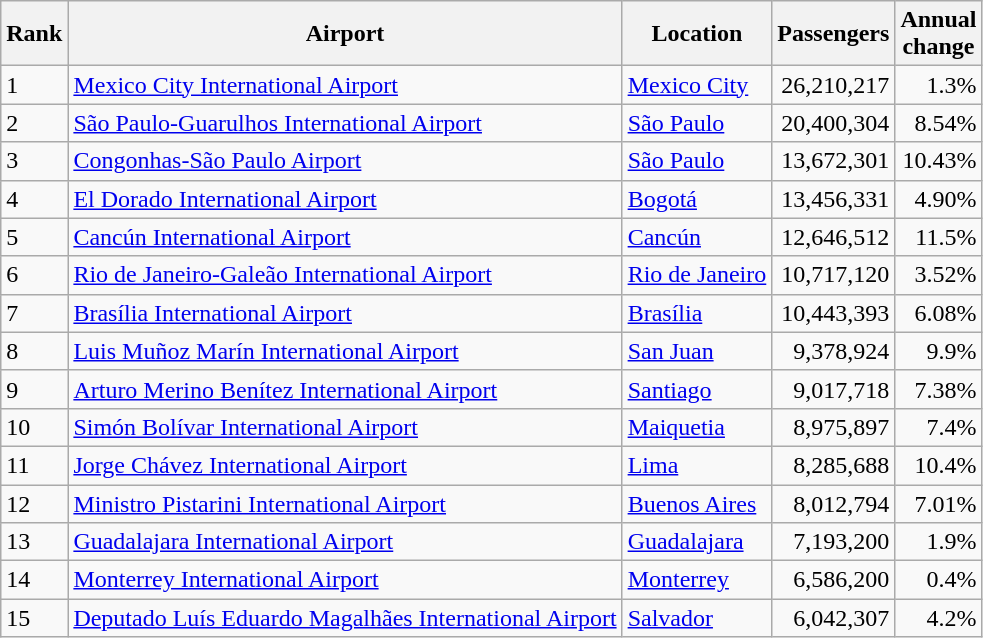<table class="wikitable sortable">
<tr>
<th>Rank</th>
<th>Airport</th>
<th>Location</th>
<th>Passengers</th>
<th>Annual<br>change</th>
</tr>
<tr>
<td>1</td>
<td><a href='#'>Mexico City International Airport</a></td>
<td><a href='#'>Mexico City</a></td>
<td align="right">26,210,217</td>
<td align="right">1.3%</td>
</tr>
<tr>
<td>2</td>
<td><a href='#'>São Paulo-Guarulhos International Airport</a></td>
<td><a href='#'>São Paulo</a></td>
<td align="right">20,400,304</td>
<td align="right">8.54%</td>
</tr>
<tr>
<td>3</td>
<td><a href='#'>Congonhas-São Paulo Airport</a></td>
<td><a href='#'>São Paulo</a></td>
<td align="right">13,672,301</td>
<td align="right">10.43%</td>
</tr>
<tr>
<td>4</td>
<td><a href='#'>El Dorado International Airport</a></td>
<td><a href='#'>Bogotá</a></td>
<td align="right">13,456,331</td>
<td align="right">4.90%</td>
</tr>
<tr>
<td>5</td>
<td><a href='#'>Cancún International Airport</a></td>
<td><a href='#'>Cancún</a></td>
<td align="right">12,646,512</td>
<td align="right">11.5%</td>
</tr>
<tr>
<td>6</td>
<td><a href='#'>Rio de Janeiro-Galeão International Airport</a></td>
<td><a href='#'>Rio de Janeiro</a></td>
<td align="right">10,717,120</td>
<td align="right">3.52%</td>
</tr>
<tr>
<td>7</td>
<td><a href='#'>Brasília International Airport</a></td>
<td><a href='#'>Brasília</a></td>
<td align="right">10,443,393</td>
<td align="right">6.08%</td>
</tr>
<tr>
<td>8</td>
<td><a href='#'>Luis Muñoz Marín International Airport</a></td>
<td><a href='#'>San Juan</a></td>
<td align="right">9,378,924</td>
<td align="right">9.9%</td>
</tr>
<tr>
<td>9</td>
<td><a href='#'>Arturo Merino Benítez International Airport</a></td>
<td><a href='#'>Santiago</a></td>
<td align="right">9,017,718</td>
<td align="right">7.38%</td>
</tr>
<tr>
<td>10</td>
<td><a href='#'>Simón Bolívar International Airport</a></td>
<td><a href='#'>Maiquetia</a></td>
<td align="right">8,975,897</td>
<td align="right">7.4%</td>
</tr>
<tr>
<td>11</td>
<td><a href='#'>Jorge Chávez International Airport</a></td>
<td><a href='#'>Lima</a></td>
<td align="right">8,285,688</td>
<td align="right">10.4%</td>
</tr>
<tr>
<td>12</td>
<td><a href='#'>Ministro Pistarini International Airport</a></td>
<td><a href='#'>Buenos Aires</a></td>
<td align="right">8,012,794</td>
<td align="right">7.01%</td>
</tr>
<tr>
<td>13</td>
<td><a href='#'>Guadalajara International Airport</a></td>
<td><a href='#'>Guadalajara</a></td>
<td align="right">7,193,200</td>
<td align="right">1.9%</td>
</tr>
<tr>
<td>14</td>
<td><a href='#'>Monterrey International Airport</a></td>
<td><a href='#'>Monterrey</a></td>
<td align="right">6,586,200</td>
<td align="right">0.4%</td>
</tr>
<tr>
<td>15</td>
<td><a href='#'>Deputado Luís Eduardo Magalhães International Airport</a></td>
<td><a href='#'>Salvador</a></td>
<td align="right">6,042,307</td>
<td align="right">4.2%</td>
</tr>
</table>
